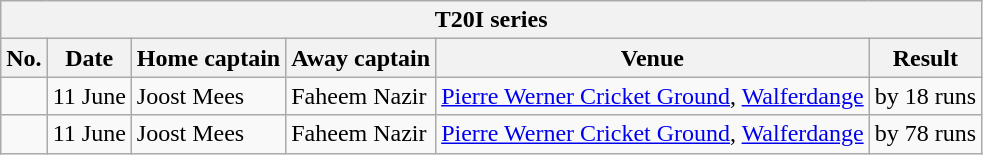<table class="wikitable">
<tr>
<th colspan="6">T20I series</th>
</tr>
<tr>
<th>No.</th>
<th>Date</th>
<th>Home captain</th>
<th>Away captain</th>
<th>Venue</th>
<th>Result</th>
</tr>
<tr>
<td></td>
<td>11 June</td>
<td>Joost Mees</td>
<td>Faheem Nazir</td>
<td><a href='#'>Pierre Werner Cricket Ground</a>, <a href='#'>Walferdange</a></td>
<td> by 18 runs</td>
</tr>
<tr>
<td></td>
<td>11 June</td>
<td>Joost Mees</td>
<td>Faheem Nazir</td>
<td><a href='#'>Pierre Werner Cricket Ground</a>, <a href='#'>Walferdange</a></td>
<td> by 78 runs</td>
</tr>
</table>
